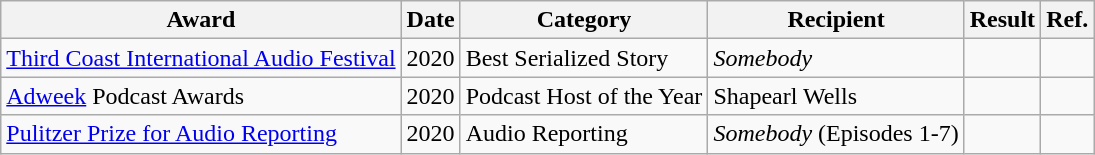<table class="wikitable sortable">
<tr>
<th>Award</th>
<th>Date</th>
<th>Category</th>
<th>Recipient</th>
<th>Result</th>
<th>Ref.</th>
</tr>
<tr>
<td><a href='#'>Third Coast International Audio Festival</a></td>
<td>2020</td>
<td>Best Serialized Story</td>
<td><em>Somebody</em></td>
<td></td>
<td></td>
</tr>
<tr>
<td><a href='#'>Adweek</a> Podcast Awards</td>
<td>2020</td>
<td>Podcast Host of the Year</td>
<td>Shapearl Wells</td>
<td></td>
<td></td>
</tr>
<tr>
<td><a href='#'>Pulitzer Prize for Audio Reporting</a></td>
<td>2020</td>
<td>Audio Reporting</td>
<td><em>Somebody</em> (Episodes 1-7)</td>
<td></td>
<td></td>
</tr>
</table>
